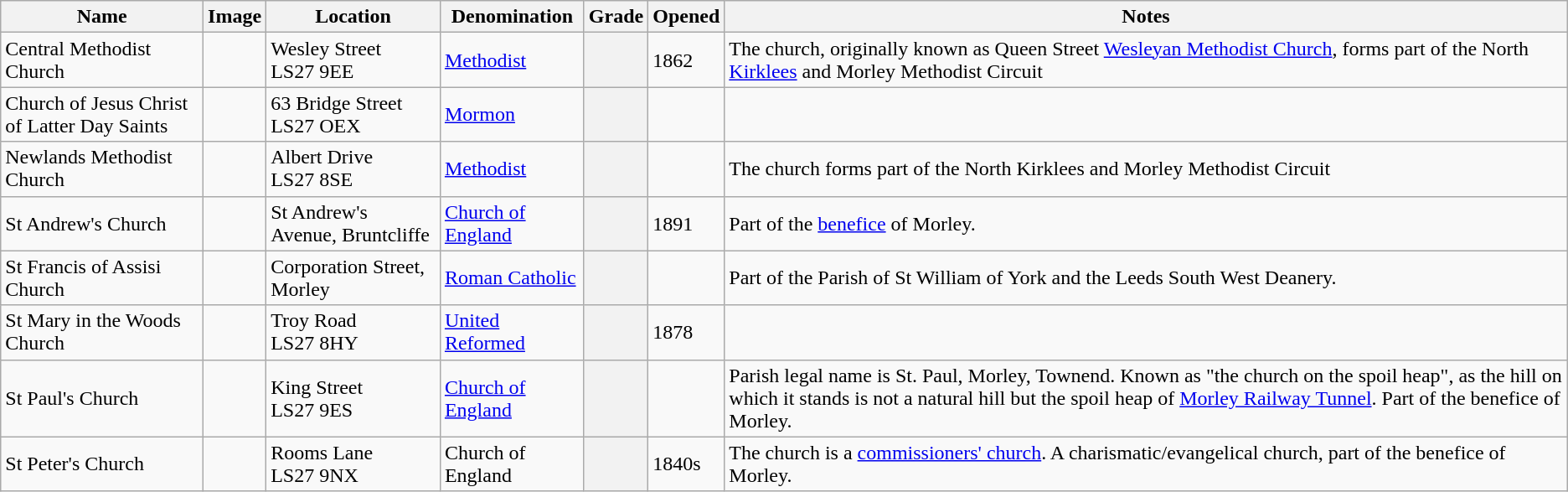<table class="wikitable sortable">
<tr>
<th>Name</th>
<th class="unsortable">Image</th>
<th>Location</th>
<th>Denomination</th>
<th>Grade</th>
<th>Opened</th>
<th class="unsortable">Notes</th>
</tr>
<tr>
<td>Central Methodist Church </td>
<td></td>
<td>Wesley Street<br>LS27 9EE</td>
<td><a href='#'>Methodist</a></td>
<th></th>
<td>1862</td>
<td>The church, originally known as Queen Street <a href='#'>Wesleyan Methodist Church</a>, forms part of the North <a href='#'>Kirklees</a> and Morley Methodist Circuit</td>
</tr>
<tr>
<td>Church of Jesus Christ of Latter Day Saints</td>
<td></td>
<td>63 Bridge Street<br>LS27 OEX </td>
<td><a href='#'>Mormon</a></td>
<th></th>
<td></td>
<td></td>
</tr>
<tr>
<td>Newlands Methodist Church </td>
<td></td>
<td>Albert Drive<br>LS27 8SE</td>
<td><a href='#'>Methodist</a></td>
<th></th>
<td></td>
<td>The church forms part of the North Kirklees and Morley Methodist Circuit</td>
</tr>
<tr>
<td>St Andrew's Church </td>
<td></td>
<td>St Andrew's Avenue, Bruntcliffe</td>
<td><a href='#'>Church of England</a></td>
<th></th>
<td>1891 </td>
<td>Part of the <a href='#'>benefice</a> of Morley.</td>
</tr>
<tr>
<td>St Francis of Assisi Church</td>
<td></td>
<td>Corporation Street, Morley</td>
<td><a href='#'>Roman Catholic</a></td>
<th></th>
<td></td>
<td>Part of the Parish of St William of York and the Leeds South West Deanery.</td>
</tr>
<tr>
<td>St Mary in the Woods Church </td>
<td></td>
<td>Troy Road<br>LS27 8HY</td>
<td><a href='#'>United Reformed</a></td>
<th></th>
<td>1878</td>
<td></td>
</tr>
<tr>
<td>St Paul's Church</td>
<td></td>
<td>King Street<br>LS27 9ES</td>
<td><a href='#'>Church of England</a></td>
<th></th>
<td></td>
<td>Parish legal name is St. Paul, Morley, Townend. Known as "the church on the spoil heap", as the hill on which it stands is not a natural hill but the spoil heap of <a href='#'>Morley Railway Tunnel</a>. Part of the benefice of Morley.</td>
</tr>
<tr>
<td>St Peter's Church</td>
<td></td>
<td>Rooms Lane<br>LS27 9NX</td>
<td>Church of England</td>
<th></th>
<td>1840s</td>
<td>The church is a <a href='#'>commissioners' church</a>. A charismatic/evangelical church, part of the benefice of Morley.</td>
</tr>
</table>
